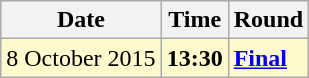<table class="wikitable">
<tr>
<th>Date</th>
<th>Time</th>
<th>Round</th>
</tr>
<tr style=background:lemonchiffon>
<td>8 October 2015</td>
<td><strong>13:30</strong></td>
<td><strong><a href='#'>Final</a></strong></td>
</tr>
</table>
